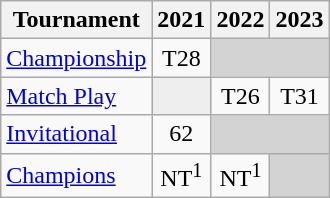<table class="wikitable" style="text-align:center;">
<tr>
<th>Tournament</th>
<th>2021</th>
<th>2022</th>
<th>2023</th>
</tr>
<tr>
<td align="left"><a href='#'>Championship</a></td>
<td>T28</td>
<td colspan=2 style="background:#D3D3D3;"></td>
</tr>
<tr>
<td align="left"><a href='#'>Match Play</a></td>
<td style="background:#eeeeee;"></td>
<td>T26</td>
<td>T31</td>
</tr>
<tr>
<td align="left"><a href='#'>Invitational</a></td>
<td>62</td>
<td colspan=2 style="background:#D3D3D3;"></td>
</tr>
<tr>
<td align="left"><a href='#'>Champions</a></td>
<td>NT<sup>1</sup></td>
<td>NT<sup>1</sup></td>
<td colspan=1 style="background:#D3D3D3;"></td>
</tr>
</table>
